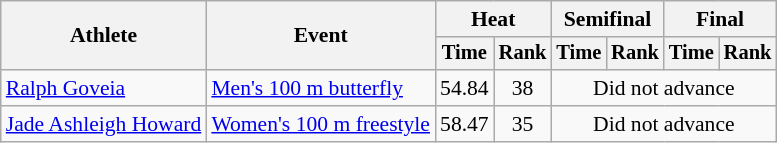<table class=wikitable style="font-size:90%">
<tr>
<th rowspan="2">Athlete</th>
<th rowspan="2">Event</th>
<th colspan="2">Heat</th>
<th colspan="2">Semifinal</th>
<th colspan="2">Final</th>
</tr>
<tr style="font-size:95%">
<th>Time</th>
<th>Rank</th>
<th>Time</th>
<th>Rank</th>
<th>Time</th>
<th>Rank</th>
</tr>
<tr align=center>
<td align=left><a href='#'>Ralph Goveia</a></td>
<td align=left><a href='#'>Men's 100 m butterfly</a></td>
<td>54.84</td>
<td>38</td>
<td colspan=4>Did not advance</td>
</tr>
<tr align=center>
<td align=left><a href='#'>Jade Ashleigh Howard</a></td>
<td align=left><a href='#'>Women's 100 m freestyle</a></td>
<td>58.47</td>
<td>35</td>
<td colspan=4>Did not advance</td>
</tr>
</table>
